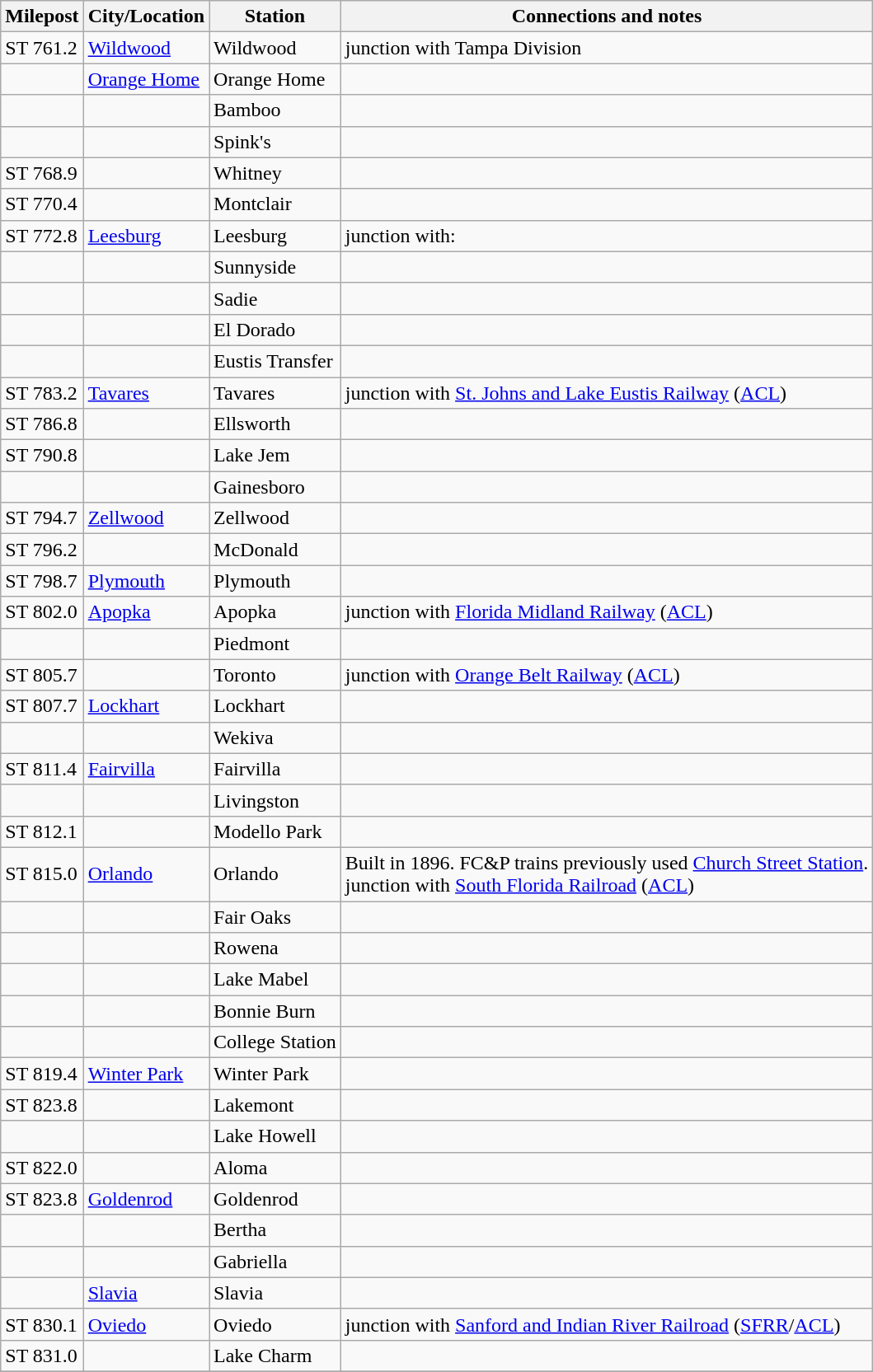<table class="wikitable mw-collapsible mw-collapsed">
<tr>
<th>Milepost</th>
<th>City/Location</th>
<th>Station</th>
<th>Connections and notes</th>
</tr>
<tr>
<td>ST 761.2</td>
<td><a href='#'>Wildwood</a></td>
<td>Wildwood</td>
<td>junction with Tampa Division</td>
</tr>
<tr>
<td></td>
<td><a href='#'>Orange Home</a></td>
<td>Orange Home</td>
<td></td>
</tr>
<tr>
<td></td>
<td></td>
<td>Bamboo</td>
<td></td>
</tr>
<tr>
<td></td>
<td></td>
<td>Spink's</td>
<td></td>
</tr>
<tr>
<td>ST 768.9</td>
<td></td>
<td>Whitney</td>
<td></td>
</tr>
<tr>
<td>ST 770.4</td>
<td></td>
<td>Montclair</td>
<td></td>
</tr>
<tr>
<td>ST 772.8</td>
<td><a href='#'>Leesburg</a></td>
<td>Leesburg</td>
<td>junction with:</td>
</tr>
<tr>
<td></td>
<td></td>
<td>Sunnyside</td>
<td></td>
</tr>
<tr>
<td></td>
<td></td>
<td>Sadie</td>
<td></td>
</tr>
<tr>
<td></td>
<td></td>
<td>El Dorado</td>
<td></td>
</tr>
<tr>
<td></td>
<td></td>
<td>Eustis Transfer</td>
<td></td>
</tr>
<tr>
<td>ST 783.2</td>
<td><a href='#'>Tavares</a></td>
<td>Tavares</td>
<td>junction with <a href='#'>St. Johns and Lake Eustis Railway</a> (<a href='#'>ACL</a>)</td>
</tr>
<tr>
<td>ST 786.8</td>
<td></td>
<td>Ellsworth</td>
<td></td>
</tr>
<tr>
<td>ST 790.8</td>
<td></td>
<td>Lake Jem</td>
<td></td>
</tr>
<tr>
<td></td>
<td></td>
<td>Gainesboro</td>
<td></td>
</tr>
<tr>
<td>ST 794.7</td>
<td><a href='#'>Zellwood</a></td>
<td>Zellwood</td>
<td></td>
</tr>
<tr>
<td>ST 796.2</td>
<td></td>
<td>McDonald</td>
<td></td>
</tr>
<tr>
<td>ST 798.7</td>
<td><a href='#'>Plymouth</a></td>
<td>Plymouth</td>
<td></td>
</tr>
<tr>
<td>ST 802.0</td>
<td><a href='#'>Apopka</a></td>
<td>Apopka</td>
<td>junction with <a href='#'>Florida Midland Railway</a> (<a href='#'>ACL</a>)</td>
</tr>
<tr>
<td></td>
<td></td>
<td>Piedmont</td>
<td></td>
</tr>
<tr>
<td>ST 805.7</td>
<td></td>
<td>Toronto</td>
<td>junction with <a href='#'>Orange Belt Railway</a> (<a href='#'>ACL</a>)</td>
</tr>
<tr>
<td>ST 807.7</td>
<td><a href='#'>Lockhart</a></td>
<td>Lockhart</td>
<td></td>
</tr>
<tr>
<td></td>
<td></td>
<td>Wekiva</td>
<td></td>
</tr>
<tr>
<td>ST 811.4</td>
<td><a href='#'>Fairvilla</a></td>
<td>Fairvilla</td>
<td></td>
</tr>
<tr>
<td></td>
<td></td>
<td>Livingston</td>
<td></td>
</tr>
<tr>
<td>ST 812.1</td>
<td></td>
<td>Modello Park</td>
<td></td>
</tr>
<tr>
<td>ST 815.0</td>
<td><a href='#'>Orlando</a></td>
<td>Orlando</td>
<td>Built in 1896.  FC&P trains previously used <a href='#'>Church Street Station</a>.<br>junction with <a href='#'>South Florida Railroad</a> (<a href='#'>ACL</a>)</td>
</tr>
<tr>
<td></td>
<td></td>
<td>Fair Oaks</td>
<td></td>
</tr>
<tr>
<td></td>
<td></td>
<td>Rowena</td>
<td></td>
</tr>
<tr>
<td></td>
<td></td>
<td>Lake Mabel</td>
<td></td>
</tr>
<tr>
<td></td>
<td></td>
<td>Bonnie Burn</td>
<td></td>
</tr>
<tr>
<td></td>
<td></td>
<td>College Station</td>
<td></td>
</tr>
<tr>
<td>ST 819.4</td>
<td><a href='#'>Winter Park</a></td>
<td>Winter Park</td>
<td></td>
</tr>
<tr>
<td>ST 823.8</td>
<td></td>
<td>Lakemont</td>
<td></td>
</tr>
<tr>
<td></td>
<td></td>
<td>Lake Howell</td>
<td></td>
</tr>
<tr>
<td>ST 822.0</td>
<td></td>
<td>Aloma</td>
<td></td>
</tr>
<tr>
<td>ST 823.8</td>
<td><a href='#'>Goldenrod</a></td>
<td>Goldenrod</td>
<td></td>
</tr>
<tr>
<td></td>
<td></td>
<td>Bertha</td>
<td></td>
</tr>
<tr>
<td></td>
<td></td>
<td>Gabriella</td>
<td></td>
</tr>
<tr>
<td></td>
<td><a href='#'>Slavia</a></td>
<td>Slavia</td>
<td></td>
</tr>
<tr>
<td>ST 830.1</td>
<td><a href='#'>Oviedo</a></td>
<td>Oviedo</td>
<td>junction with <a href='#'>Sanford and Indian River Railroad</a> (<a href='#'>SFRR</a>/<a href='#'>ACL</a>)</td>
</tr>
<tr>
<td>ST 831.0</td>
<td></td>
<td>Lake Charm</td>
<td></td>
</tr>
<tr>
</tr>
</table>
